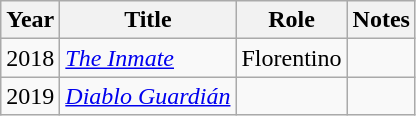<table class="wikitable sortable">
<tr>
<th>Year</th>
<th>Title</th>
<th>Role</th>
<th class="unsortable">Notes</th>
</tr>
<tr>
<td>2018</td>
<td><em><a href='#'>The Inmate</a></em></td>
<td>Florentino</td>
<td></td>
</tr>
<tr>
<td>2019</td>
<td><em><a href='#'>Diablo Guardián</a></em></td>
<td></td>
<td></td>
</tr>
</table>
